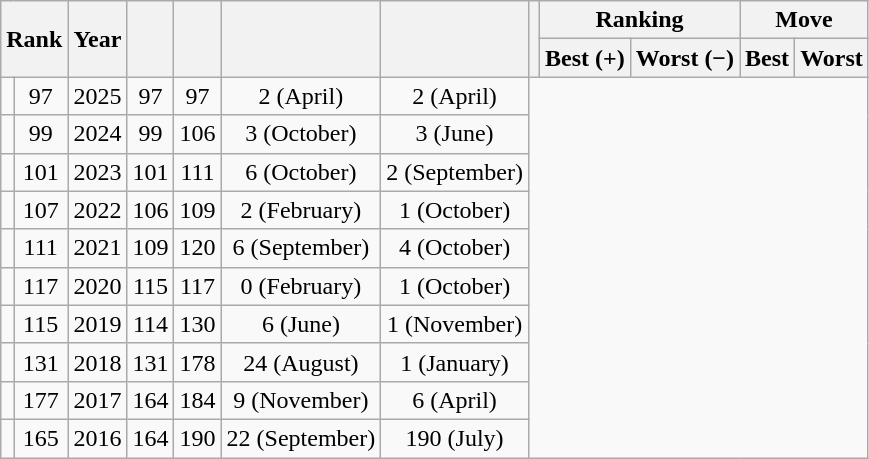<table class="wikitable" style="text-align:center">
<tr>
<th colspan="2" rowspan="2">Rank</th>
<th rowspan="2">Year</th>
<th rowspan="2"></th>
<th rowspan="2"></th>
<th rowspan="2"></th>
<th rowspan="2"></th>
<th rowspan="2"></th>
<th colspan="2">Ranking</th>
<th colspan="2">Move</th>
</tr>
<tr>
<th>Best (+)</th>
<th>Worst (−)</th>
<th>Best</th>
<th>Worst</th>
</tr>
<tr>
<td></td>
<td>97</td>
<td>2025<br></td>
<td>97</td>
<td>97</td>
<td>2 (April)</td>
<td>2 (April)</td>
</tr>
<tr>
<td></td>
<td>99</td>
<td>2024<br></td>
<td>99</td>
<td>106</td>
<td>3 (October)</td>
<td>3 (June)</td>
</tr>
<tr>
<td></td>
<td>101</td>
<td>2023<br></td>
<td>101</td>
<td>111</td>
<td>6 (October)</td>
<td>2 (September)</td>
</tr>
<tr>
<td></td>
<td>107</td>
<td>2022<br></td>
<td>106</td>
<td>109</td>
<td>2 (February)</td>
<td>1 (October)</td>
</tr>
<tr>
<td></td>
<td>111</td>
<td>2021<br></td>
<td>109</td>
<td>120</td>
<td>6 (September)</td>
<td>4 (October)</td>
</tr>
<tr>
<td></td>
<td>117</td>
<td>2020<br></td>
<td>115</td>
<td>117</td>
<td>0 (February)</td>
<td>1 (October)</td>
</tr>
<tr>
<td></td>
<td>115</td>
<td>2019<br></td>
<td>114</td>
<td>130</td>
<td>6 (June)</td>
<td>1 (November)</td>
</tr>
<tr>
<td></td>
<td>131</td>
<td>2018<br></td>
<td>131</td>
<td>178</td>
<td>24 (August)</td>
<td>1 (January)</td>
</tr>
<tr>
<td></td>
<td>177</td>
<td>2017<br></td>
<td>164</td>
<td>184</td>
<td>9 (November)</td>
<td>6 (April)</td>
</tr>
<tr>
<td></td>
<td>165</td>
<td>2016<br></td>
<td>164</td>
<td>190</td>
<td>22 (September)</td>
<td>190 (July)</td>
</tr>
</table>
